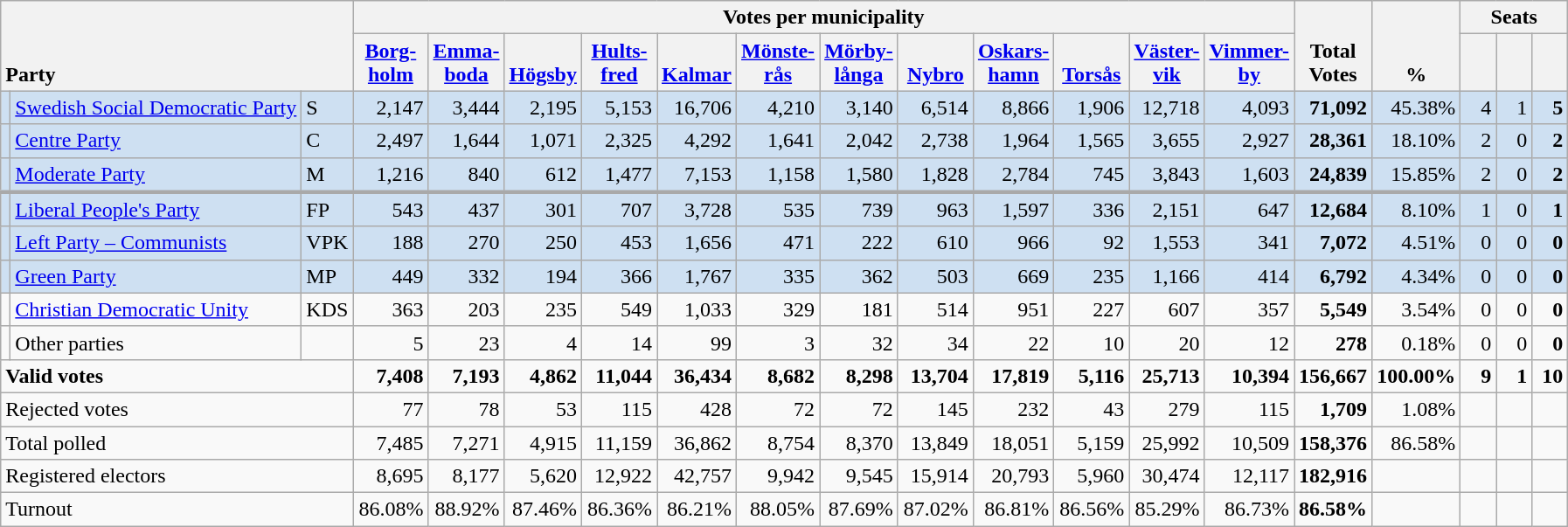<table class="wikitable" border="1" style="text-align:right;">
<tr>
<th style="text-align:left;" valign=bottom rowspan=2 colspan=3>Party</th>
<th colspan=12>Votes per municipality</th>
<th align=center valign=bottom rowspan=2 width="50">Total Votes</th>
<th align=center valign=bottom rowspan=2 width="50">%</th>
<th colspan=3>Seats</th>
</tr>
<tr>
<th align=center valign=bottom width="50"><a href='#'>Borg- holm</a></th>
<th align=center valign=bottom width="50"><a href='#'>Emma- boda</a></th>
<th align=center valign=bottom width="50"><a href='#'>Högsby</a></th>
<th align=center valign=bottom width="50"><a href='#'>Hults- fred</a></th>
<th align=center valign=bottom width="50"><a href='#'>Kalmar</a></th>
<th align=center valign=bottom width="50"><a href='#'>Mönste- rås</a></th>
<th align=center valign=bottom width="50"><a href='#'>Mörby- långa</a></th>
<th align=center valign=bottom width="50"><a href='#'>Nybro</a></th>
<th align=center valign=bottom width="50"><a href='#'>Oskars- hamn</a></th>
<th align=center valign=bottom width="50"><a href='#'>Torsås</a></th>
<th align=center valign=bottom width="50"><a href='#'>Väster- vik</a></th>
<th align=center valign=bottom width="50"><a href='#'>Vimmer- by</a></th>
<th align=center valign=bottom width="20"><small></small></th>
<th align=center valign=bottom width="20"><small><a href='#'></a></small></th>
<th align=center valign=bottom width="20"><small></small></th>
</tr>
<tr style="background:#CEE0F2;">
<td></td>
<td align=left style="white-space: nowrap;"><a href='#'>Swedish Social Democratic Party</a></td>
<td align=left>S</td>
<td>2,147</td>
<td>3,444</td>
<td>2,195</td>
<td>5,153</td>
<td>16,706</td>
<td>4,210</td>
<td>3,140</td>
<td>6,514</td>
<td>8,866</td>
<td>1,906</td>
<td>12,718</td>
<td>4,093</td>
<td><strong>71,092</strong></td>
<td>45.38%</td>
<td>4</td>
<td>1</td>
<td><strong>5</strong></td>
</tr>
<tr style="background:#CEE0F2;">
<td></td>
<td align=left><a href='#'>Centre Party</a></td>
<td align=left>C</td>
<td>2,497</td>
<td>1,644</td>
<td>1,071</td>
<td>2,325</td>
<td>4,292</td>
<td>1,641</td>
<td>2,042</td>
<td>2,738</td>
<td>1,964</td>
<td>1,565</td>
<td>3,655</td>
<td>2,927</td>
<td><strong>28,361</strong></td>
<td>18.10%</td>
<td>2</td>
<td>0</td>
<td><strong>2</strong></td>
</tr>
<tr style="background:#CEE0F2;">
<td></td>
<td align=left><a href='#'>Moderate Party</a></td>
<td align=left>M</td>
<td>1,216</td>
<td>840</td>
<td>612</td>
<td>1,477</td>
<td>7,153</td>
<td>1,158</td>
<td>1,580</td>
<td>1,828</td>
<td>2,784</td>
<td>745</td>
<td>3,843</td>
<td>1,603</td>
<td><strong>24,839</strong></td>
<td>15.85%</td>
<td>2</td>
<td>0</td>
<td><strong>2</strong></td>
</tr>
<tr style="background:#CEE0F2; border-top:3px solid darkgray;">
<td></td>
<td align=left><a href='#'>Liberal People's Party</a></td>
<td align=left>FP</td>
<td>543</td>
<td>437</td>
<td>301</td>
<td>707</td>
<td>3,728</td>
<td>535</td>
<td>739</td>
<td>963</td>
<td>1,597</td>
<td>336</td>
<td>2,151</td>
<td>647</td>
<td><strong>12,684</strong></td>
<td>8.10%</td>
<td>1</td>
<td>0</td>
<td><strong>1</strong></td>
</tr>
<tr style="background:#CEE0F2;">
<td></td>
<td align=left><a href='#'>Left Party – Communists</a></td>
<td align=left>VPK</td>
<td>188</td>
<td>270</td>
<td>250</td>
<td>453</td>
<td>1,656</td>
<td>471</td>
<td>222</td>
<td>610</td>
<td>966</td>
<td>92</td>
<td>1,553</td>
<td>341</td>
<td><strong>7,072</strong></td>
<td>4.51%</td>
<td>0</td>
<td>0</td>
<td><strong>0</strong></td>
</tr>
<tr style="background:#CEE0F2;">
<td></td>
<td align=left><a href='#'>Green Party</a></td>
<td align=left>MP</td>
<td>449</td>
<td>332</td>
<td>194</td>
<td>366</td>
<td>1,767</td>
<td>335</td>
<td>362</td>
<td>503</td>
<td>669</td>
<td>235</td>
<td>1,166</td>
<td>414</td>
<td><strong>6,792</strong></td>
<td>4.34%</td>
<td>0</td>
<td>0</td>
<td><strong>0</strong></td>
</tr>
<tr>
<td></td>
<td align=left><a href='#'>Christian Democratic Unity</a></td>
<td align=left>KDS</td>
<td>363</td>
<td>203</td>
<td>235</td>
<td>549</td>
<td>1,033</td>
<td>329</td>
<td>181</td>
<td>514</td>
<td>951</td>
<td>227</td>
<td>607</td>
<td>357</td>
<td><strong>5,549</strong></td>
<td>3.54%</td>
<td>0</td>
<td>0</td>
<td><strong>0</strong></td>
</tr>
<tr>
<td></td>
<td align=left>Other parties</td>
<td></td>
<td>5</td>
<td>23</td>
<td>4</td>
<td>14</td>
<td>99</td>
<td>3</td>
<td>32</td>
<td>34</td>
<td>22</td>
<td>10</td>
<td>20</td>
<td>12</td>
<td><strong>278</strong></td>
<td>0.18%</td>
<td>0</td>
<td>0</td>
<td><strong>0</strong></td>
</tr>
<tr style="font-weight:bold">
<td align=left colspan=3>Valid votes</td>
<td>7,408</td>
<td>7,193</td>
<td>4,862</td>
<td>11,044</td>
<td>36,434</td>
<td>8,682</td>
<td>8,298</td>
<td>13,704</td>
<td>17,819</td>
<td>5,116</td>
<td>25,713</td>
<td>10,394</td>
<td>156,667</td>
<td>100.00%</td>
<td>9</td>
<td>1</td>
<td>10</td>
</tr>
<tr>
<td align=left colspan=3>Rejected votes</td>
<td>77</td>
<td>78</td>
<td>53</td>
<td>115</td>
<td>428</td>
<td>72</td>
<td>72</td>
<td>145</td>
<td>232</td>
<td>43</td>
<td>279</td>
<td>115</td>
<td><strong>1,709</strong></td>
<td>1.08%</td>
<td></td>
<td></td>
<td></td>
</tr>
<tr>
<td align=left colspan=3>Total polled</td>
<td>7,485</td>
<td>7,271</td>
<td>4,915</td>
<td>11,159</td>
<td>36,862</td>
<td>8,754</td>
<td>8,370</td>
<td>13,849</td>
<td>18,051</td>
<td>5,159</td>
<td>25,992</td>
<td>10,509</td>
<td><strong>158,376</strong></td>
<td>86.58%</td>
<td></td>
<td></td>
<td></td>
</tr>
<tr>
<td align=left colspan=3>Registered electors</td>
<td>8,695</td>
<td>8,177</td>
<td>5,620</td>
<td>12,922</td>
<td>42,757</td>
<td>9,942</td>
<td>9,545</td>
<td>15,914</td>
<td>20,793</td>
<td>5,960</td>
<td>30,474</td>
<td>12,117</td>
<td><strong>182,916</strong></td>
<td></td>
<td></td>
<td></td>
<td></td>
</tr>
<tr>
<td align=left colspan=3>Turnout</td>
<td>86.08%</td>
<td>88.92%</td>
<td>87.46%</td>
<td>86.36%</td>
<td>86.21%</td>
<td>88.05%</td>
<td>87.69%</td>
<td>87.02%</td>
<td>86.81%</td>
<td>86.56%</td>
<td>85.29%</td>
<td>86.73%</td>
<td><strong>86.58%</strong></td>
<td></td>
<td></td>
<td></td>
<td></td>
</tr>
</table>
